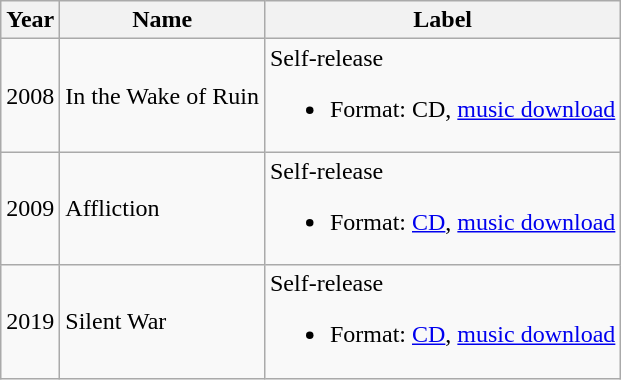<table class=wikitable>
<tr>
<th>Year</th>
<th>Name</th>
<th>Label</th>
</tr>
<tr>
<td>2008</td>
<td>In the Wake of Ruin</td>
<td>Self-release<br><ul><li>Format: CD, <a href='#'>music download</a></li></ul></td>
</tr>
<tr>
<td>2009</td>
<td>Affliction</td>
<td>Self-release<br><ul><li>Format: <a href='#'>CD</a>, <a href='#'>music download</a></li></ul></td>
</tr>
<tr>
<td>2019</td>
<td>Silent War</td>
<td>Self-release<br><ul><li>Format: <a href='#'>CD</a>, <a href='#'>music download</a></li></ul></td>
</tr>
</table>
